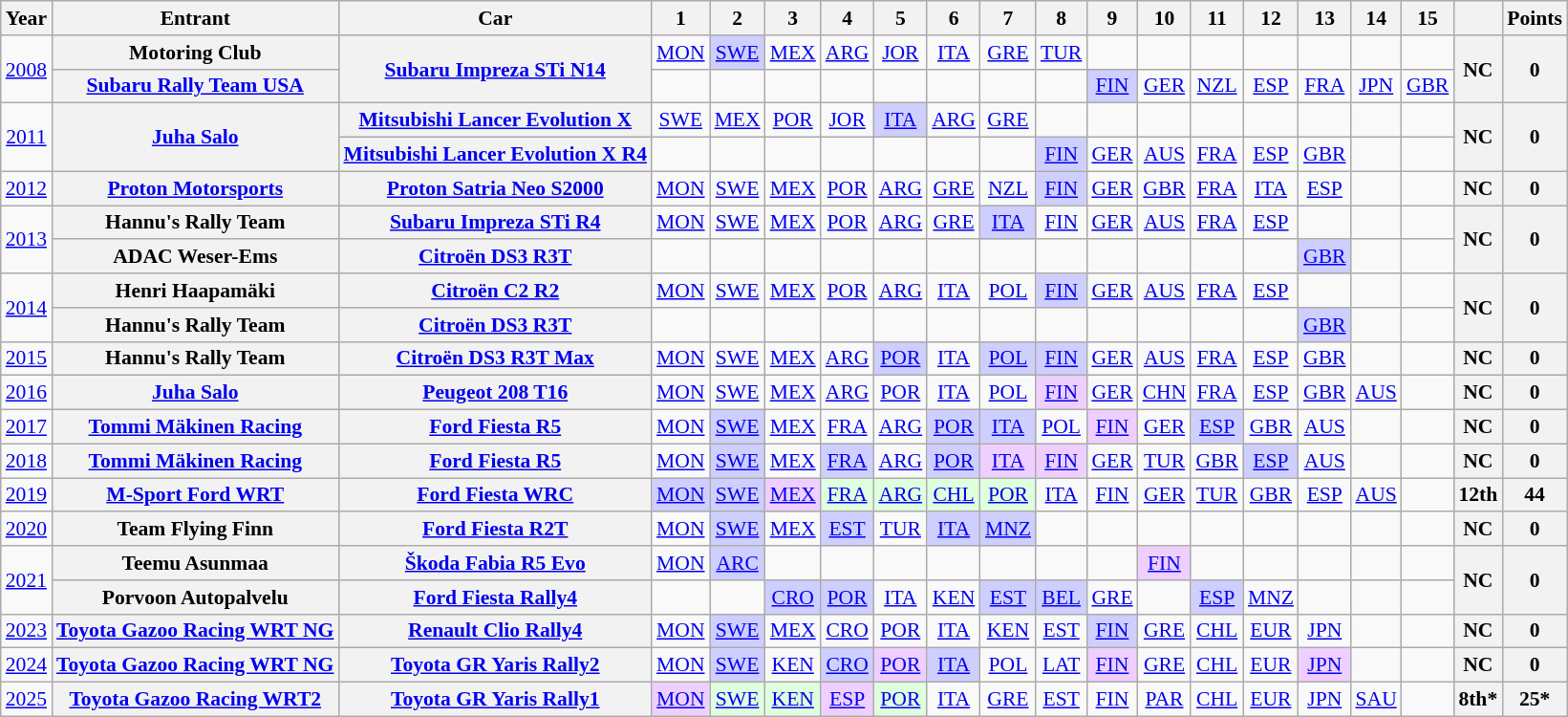<table class="wikitable" style="text-align:center; font-size:90%">
<tr>
<th>Year</th>
<th>Entrant</th>
<th>Car</th>
<th>1</th>
<th>2</th>
<th>3</th>
<th>4</th>
<th>5</th>
<th>6</th>
<th>7</th>
<th>8</th>
<th>9</th>
<th>10</th>
<th>11</th>
<th>12</th>
<th>13</th>
<th>14</th>
<th>15</th>
<th></th>
<th>Points</th>
</tr>
<tr>
<td rowspan="2"><a href='#'>2008</a></td>
<th>Motoring Club</th>
<th rowspan="2"><a href='#'>Subaru Impreza STi N14</a></th>
<td><a href='#'>MON</a></td>
<td style="background:#CFCFFF"><a href='#'>SWE</a><br></td>
<td><a href='#'>MEX</a></td>
<td><a href='#'>ARG</a></td>
<td><a href='#'>JOR</a></td>
<td><a href='#'>ITA</a></td>
<td><a href='#'>GRE</a></td>
<td><a href='#'>TUR</a></td>
<td></td>
<td></td>
<td></td>
<td></td>
<td></td>
<td></td>
<td></td>
<th rowspan="2">NC</th>
<th rowspan="2">0</th>
</tr>
<tr>
<th><a href='#'>Subaru Rally Team USA</a></th>
<td></td>
<td></td>
<td></td>
<td></td>
<td></td>
<td></td>
<td></td>
<td></td>
<td style="background:#CFCFFF"><a href='#'>FIN</a><br></td>
<td><a href='#'>GER</a></td>
<td><a href='#'>NZL</a></td>
<td><a href='#'>ESP</a></td>
<td><a href='#'>FRA</a></td>
<td><a href='#'>JPN</a></td>
<td><a href='#'>GBR</a></td>
</tr>
<tr>
<td rowspan="2"><a href='#'>2011</a></td>
<th rowspan="2"><a href='#'>Juha Salo</a></th>
<th><a href='#'>Mitsubishi Lancer Evolution X</a></th>
<td><a href='#'>SWE</a></td>
<td><a href='#'>MEX</a></td>
<td><a href='#'>POR</a></td>
<td><a href='#'>JOR</a></td>
<td style="background:#CFCFFF"><a href='#'>ITA</a><br></td>
<td><a href='#'>ARG</a></td>
<td><a href='#'>GRE</a></td>
<td></td>
<td></td>
<td></td>
<td></td>
<td></td>
<td></td>
<td></td>
<td></td>
<th rowspan="2">NC</th>
<th rowspan="2">0</th>
</tr>
<tr>
<th><a href='#'>Mitsubishi Lancer Evolution X R4</a></th>
<td></td>
<td></td>
<td></td>
<td></td>
<td></td>
<td></td>
<td></td>
<td style="background:#CFCFFF;"><a href='#'>FIN</a><br></td>
<td><a href='#'>GER</a></td>
<td><a href='#'>AUS</a></td>
<td><a href='#'>FRA</a></td>
<td><a href='#'>ESP</a></td>
<td><a href='#'>GBR</a></td>
<td></td>
<td></td>
</tr>
<tr>
<td><a href='#'>2012</a></td>
<th><a href='#'>Proton Motorsports</a></th>
<th><a href='#'>Proton Satria Neo S2000</a></th>
<td><a href='#'>MON</a></td>
<td><a href='#'>SWE</a></td>
<td><a href='#'>MEX</a></td>
<td><a href='#'>POR</a></td>
<td><a href='#'>ARG</a></td>
<td><a href='#'>GRE</a></td>
<td><a href='#'>NZL</a></td>
<td style="background:#CFCFFF"><a href='#'>FIN</a><br></td>
<td><a href='#'>GER</a></td>
<td><a href='#'>GBR</a></td>
<td><a href='#'>FRA</a></td>
<td><a href='#'>ITA</a></td>
<td><a href='#'>ESP</a></td>
<td></td>
<td></td>
<th>NC</th>
<th>0</th>
</tr>
<tr>
<td rowspan="2"><a href='#'>2013</a></td>
<th>Hannu's Rally Team</th>
<th><a href='#'>Subaru Impreza STi R4</a></th>
<td><a href='#'>MON</a></td>
<td><a href='#'>SWE</a></td>
<td><a href='#'>MEX</a></td>
<td><a href='#'>POR</a></td>
<td><a href='#'>ARG</a></td>
<td><a href='#'>GRE</a></td>
<td style="background:#CFCFFF"><a href='#'>ITA</a><br></td>
<td><a href='#'>FIN</a></td>
<td><a href='#'>GER</a></td>
<td><a href='#'>AUS</a></td>
<td><a href='#'>FRA</a></td>
<td><a href='#'>ESP</a></td>
<td></td>
<td></td>
<td></td>
<th rowspan="2">NC</th>
<th rowspan="2">0</th>
</tr>
<tr>
<th>ADAC Weser-Ems</th>
<th><a href='#'>Citroën DS3 R3T</a></th>
<td></td>
<td></td>
<td></td>
<td></td>
<td></td>
<td></td>
<td></td>
<td></td>
<td></td>
<td></td>
<td></td>
<td></td>
<td style="background:#CFCFFF"><a href='#'>GBR</a><br></td>
<td></td>
<td></td>
</tr>
<tr>
<td rowspan="2"><a href='#'>2014</a></td>
<th>Henri Haapamäki</th>
<th><a href='#'>Citroën C2 R2</a></th>
<td><a href='#'>MON</a></td>
<td><a href='#'>SWE</a></td>
<td><a href='#'>MEX</a></td>
<td><a href='#'>POR</a></td>
<td><a href='#'>ARG</a></td>
<td><a href='#'>ITA</a></td>
<td><a href='#'>POL</a></td>
<td style="background:#CFCFFF"><a href='#'>FIN</a><br></td>
<td><a href='#'>GER</a></td>
<td><a href='#'>AUS</a></td>
<td><a href='#'>FRA</a></td>
<td><a href='#'>ESP</a></td>
<td></td>
<td></td>
<td></td>
<th rowspan="2">NC</th>
<th rowspan="2">0</th>
</tr>
<tr>
<th>Hannu's Rally Team</th>
<th><a href='#'>Citroën DS3 R3T</a></th>
<td></td>
<td></td>
<td></td>
<td></td>
<td></td>
<td></td>
<td></td>
<td></td>
<td></td>
<td></td>
<td></td>
<td></td>
<td style="background:#CFCFFF"><a href='#'>GBR</a><br></td>
<td></td>
<td></td>
</tr>
<tr>
<td><a href='#'>2015</a></td>
<th>Hannu's Rally Team</th>
<th><a href='#'>Citroën DS3 R3T Max</a></th>
<td><a href='#'>MON</a></td>
<td><a href='#'>SWE</a></td>
<td><a href='#'>MEX</a></td>
<td><a href='#'>ARG</a></td>
<td style="background:#CFCFFF"><a href='#'>POR</a><br></td>
<td><a href='#'>ITA</a></td>
<td style="background:#CFCFFF"><a href='#'>POL</a><br></td>
<td style="background:#CFCFFF"><a href='#'>FIN</a><br></td>
<td><a href='#'>GER</a></td>
<td><a href='#'>AUS</a></td>
<td><a href='#'>FRA</a></td>
<td><a href='#'>ESP</a></td>
<td><a href='#'>GBR</a></td>
<td></td>
<td></td>
<th>NC</th>
<th>0</th>
</tr>
<tr>
<td><a href='#'>2016</a></td>
<th><a href='#'>Juha Salo</a></th>
<th><a href='#'>Peugeot 208 T16</a></th>
<td><a href='#'>MON</a></td>
<td><a href='#'>SWE</a></td>
<td><a href='#'>MEX</a></td>
<td><a href='#'>ARG</a></td>
<td><a href='#'>POR</a></td>
<td><a href='#'>ITA</a></td>
<td><a href='#'>POL</a></td>
<td style="background:#EFCFFF"><a href='#'>FIN</a><br></td>
<td><a href='#'>GER</a></td>
<td><a href='#'>CHN</a><br></td>
<td><a href='#'>FRA</a></td>
<td><a href='#'>ESP</a></td>
<td><a href='#'>GBR</a></td>
<td><a href='#'>AUS</a></td>
<td></td>
<th>NC</th>
<th>0</th>
</tr>
<tr>
<td><a href='#'>2017</a></td>
<th><a href='#'>Tommi Mäkinen Racing</a></th>
<th><a href='#'>Ford Fiesta R5</a></th>
<td><a href='#'>MON</a></td>
<td style="background:#CFCFFF"><a href='#'>SWE</a><br></td>
<td><a href='#'>MEX</a></td>
<td><a href='#'>FRA</a></td>
<td><a href='#'>ARG</a></td>
<td style="background:#CFCFFF"><a href='#'>POR</a><br></td>
<td style="background:#CFCFFF"><a href='#'>ITA</a><br></td>
<td><a href='#'>POL</a></td>
<td style="background:#EFCFFF"><a href='#'>FIN</a><br></td>
<td><a href='#'>GER</a></td>
<td style="background:#CFCFFF"><a href='#'>ESP</a><br></td>
<td><a href='#'>GBR</a></td>
<td><a href='#'>AUS</a></td>
<td></td>
<td></td>
<th>NC</th>
<th>0</th>
</tr>
<tr>
<td><a href='#'>2018</a></td>
<th><a href='#'>Tommi Mäkinen Racing</a></th>
<th><a href='#'>Ford Fiesta R5</a></th>
<td><a href='#'>MON</a></td>
<td style="background:#CFCFFF"><a href='#'>SWE</a><br></td>
<td><a href='#'>MEX</a></td>
<td style="background:#CFCFFF"><a href='#'>FRA</a><br></td>
<td><a href='#'>ARG</a></td>
<td style="background:#CFCFFF"><a href='#'>POR</a><br></td>
<td style="background:#EFCFFF"><a href='#'>ITA</a><br></td>
<td style="background:#EFCFFF"><a href='#'>FIN</a><br></td>
<td><a href='#'>GER</a></td>
<td><a href='#'>TUR</a></td>
<td><a href='#'>GBR</a></td>
<td style="background:#CFCFFF;"><a href='#'>ESP</a><br></td>
<td><a href='#'>AUS</a></td>
<td></td>
<td></td>
<th>NC</th>
<th>0</th>
</tr>
<tr>
<td><a href='#'>2019</a></td>
<th><a href='#'>M-Sport Ford WRT</a></th>
<th><a href='#'>Ford Fiesta WRC</a></th>
<td style="background:#CFCFFF"><a href='#'>MON</a><br></td>
<td style="background:#CFCFFF"><a href='#'>SWE</a><br></td>
<td style="background:#EFCFFF"><a href='#'>MEX</a><br></td>
<td style="background:#dfffdf"><a href='#'>FRA</a><br></td>
<td style="background:#dfffdf"><a href='#'>ARG</a><br></td>
<td style="background:#dfffdf"><a href='#'>CHL</a><br></td>
<td style="background:#dfffdf"><a href='#'>POR</a><br></td>
<td><a href='#'>ITA</a></td>
<td><a href='#'>FIN</a></td>
<td><a href='#'>GER</a></td>
<td><a href='#'>TUR</a></td>
<td><a href='#'>GBR</a></td>
<td><a href='#'>ESP</a></td>
<td><a href='#'>AUS</a><br></td>
<td></td>
<th>12th</th>
<th>44</th>
</tr>
<tr>
<td><a href='#'>2020</a></td>
<th>Team Flying Finn</th>
<th><a href='#'>Ford Fiesta R2T</a></th>
<td><a href='#'>MON</a></td>
<td style="background:#CFCFFF;"><a href='#'>SWE</a><br></td>
<td><a href='#'>MEX</a></td>
<td style="background:#CFCFFF;"><a href='#'>EST</a><br></td>
<td><a href='#'>TUR</a></td>
<td style="background:#CFCFFF;"><a href='#'>ITA</a><br></td>
<td style="background:#CFCFFF;"><a href='#'>MNZ</a><br></td>
<td></td>
<td></td>
<td></td>
<td></td>
<td></td>
<td></td>
<td></td>
<td></td>
<th>NC</th>
<th>0</th>
</tr>
<tr>
<td rowspan="2"><a href='#'>2021</a></td>
<th>Teemu Asunmaa</th>
<th><a href='#'>Škoda Fabia R5 Evo</a></th>
<td><a href='#'>MON</a></td>
<td style="background:#CFCFFF;"><a href='#'>ARC</a><br></td>
<td></td>
<td></td>
<td></td>
<td></td>
<td></td>
<td></td>
<td></td>
<td style="background:#EFCFFF"><a href='#'>FIN</a><br></td>
<td></td>
<td></td>
<td></td>
<td></td>
<td></td>
<th rowspan="2">NC</th>
<th rowspan="2">0</th>
</tr>
<tr>
<th>Porvoon Autopalvelu</th>
<th><a href='#'>Ford Fiesta Rally4</a></th>
<td></td>
<td></td>
<td style="background:#CFCFFF;"><a href='#'>CRO</a><br></td>
<td style="background:#CFCFFF;"><a href='#'>POR</a><br></td>
<td><a href='#'>ITA</a></td>
<td><a href='#'>KEN</a></td>
<td style="background:#CFCFFF;"><a href='#'>EST</a><br></td>
<td style="background:#CFCFFF;"><a href='#'>BEL</a><br></td>
<td><a href='#'>GRE</a></td>
<td></td>
<td style="background:#CFCFFF;"><a href='#'>ESP</a><br></td>
<td><a href='#'>MNZ</a></td>
<td></td>
<td></td>
<td></td>
</tr>
<tr>
<td><a href='#'>2023</a></td>
<th><a href='#'>Toyota Gazoo Racing WRT NG</a></th>
<th><a href='#'>Renault Clio Rally4</a></th>
<td><a href='#'>MON</a></td>
<td style="background:#CFCFFF;"><a href='#'>SWE</a><br></td>
<td><a href='#'>MEX</a></td>
<td><a href='#'>CRO</a></td>
<td><a href='#'>POR</a></td>
<td><a href='#'>ITA</a></td>
<td><a href='#'>KEN</a></td>
<td><a href='#'>EST</a></td>
<td style="background:#CFCFFF;"><a href='#'>FIN</a><br></td>
<td><a href='#'>GRE</a></td>
<td><a href='#'>CHL</a></td>
<td><a href='#'>EUR</a></td>
<td><a href='#'>JPN</a></td>
<td></td>
<td></td>
<th>NC</th>
<th>0</th>
</tr>
<tr>
<td><a href='#'>2024</a></td>
<th><a href='#'>Toyota Gazoo Racing WRT NG</a></th>
<th><a href='#'>Toyota GR Yaris Rally2</a></th>
<td><a href='#'>MON</a></td>
<td style="background:#CFCFFF;"><a href='#'>SWE</a><br></td>
<td><a href='#'>KEN</a></td>
<td style="background:#CFCFFF;"><a href='#'>CRO</a><br></td>
<td style="background:#EFCFFF;"><a href='#'>POR</a><br></td>
<td style="background:#CFCFFF;"><a href='#'>ITA</a><br></td>
<td><a href='#'>POL</a></td>
<td><a href='#'>LAT</a></td>
<td style="background:#EFCFFF;"><a href='#'>FIN</a><br></td>
<td><a href='#'>GRE</a></td>
<td><a href='#'>CHL</a></td>
<td><a href='#'>EUR</a></td>
<td style="background:#EFCFFF;"><a href='#'>JPN</a><br></td>
<td></td>
<td></td>
<th>NC</th>
<th>0</th>
</tr>
<tr>
<td><a href='#'>2025</a></td>
<th><a href='#'>Toyota Gazoo Racing WRT2</a></th>
<th><a href='#'>Toyota GR Yaris Rally1</a></th>
<td style="background:#EFCFFF;"><a href='#'>MON</a><br></td>
<td style="background:#DFFFDF;"><a href='#'>SWE</a><br></td>
<td style="background:#DFFFDF;"><a href='#'>KEN</a><br></td>
<td style="background:#EFCFFF;"><a href='#'>ESP</a><br></td>
<td style="background:#DFFFDF;"><a href='#'>POR</a><br></td>
<td><a href='#'>ITA</a></td>
<td><a href='#'>GRE</a></td>
<td><a href='#'>EST</a></td>
<td><a href='#'>FIN</a></td>
<td><a href='#'>PAR</a></td>
<td><a href='#'>CHL</a></td>
<td><a href='#'>EUR</a></td>
<td><a href='#'>JPN</a></td>
<td><a href='#'>SAU</a></td>
<td></td>
<th>8th*</th>
<th>25*</th>
</tr>
</table>
